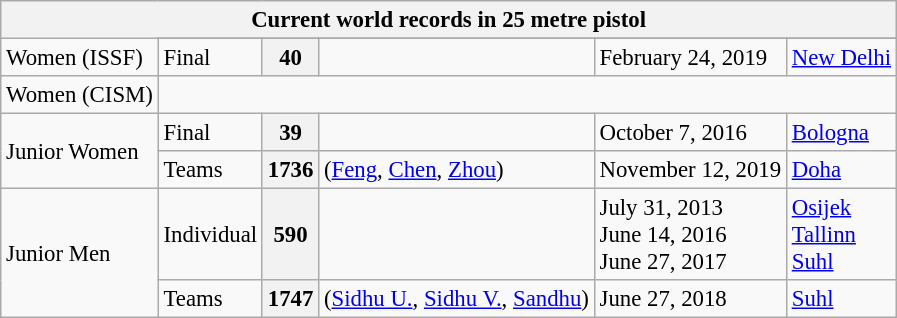<table class="wikitable" style="font-size: 95%">
<tr>
<th colspan=9>Current world records in 25 metre pistol</th>
</tr>
<tr>
<td rowspan=3>Women (ISSF)<br></td>
</tr>
<tr>
<td>Final</td>
<th>40</th>
<td></td>
<td>February 24, 2019</td>
<td><a href='#'>New Delhi</a> </td>
</tr>
<tr>
</tr>
<tr>
<td rowspan=1>Women (CISM)<br></td>
</tr>
<tr>
<td rowspan=3>Junior Women<br></td>
</tr>
<tr>
<td>Final</td>
<th>39</th>
<td></td>
<td>October 7, 2016</td>
<td><a href='#'>Bologna</a> </td>
</tr>
<tr>
<td>Teams</td>
<th>1736</th>
<td> (<a href='#'>Feng</a>, <a href='#'>Chen</a>, <a href='#'>Zhou</a>)</td>
<td>November 12, 2019</td>
<td><a href='#'>Doha</a> </td>
</tr>
<tr>
<td rowspan=2>Junior Men</td>
<td>Individual</td>
<th>590</th>
<td> <br>  <br> </td>
<td>July 31, 2013 <br> June 14, 2016 <br> June 27, 2017</td>
<td><a href='#'>Osijek</a>  <br> <a href='#'>Tallinn</a>  <br> <a href='#'>Suhl</a> </td>
</tr>
<tr>
<td>Teams</td>
<th>1747</th>
<td> (<a href='#'>Sidhu U.</a>, <a href='#'>Sidhu V.</a>, <a href='#'>Sandhu</a>)</td>
<td>June 27, 2018</td>
<td><a href='#'>Suhl</a> </td>
</tr>
</table>
